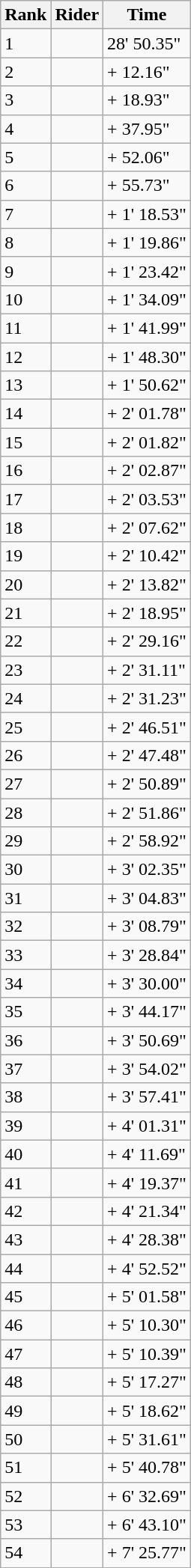<table class="wikitable">
<tr>
<th>Rank</th>
<th>Rider</th>
<th>Time</th>
</tr>
<tr>
<td>1</td>
<td></td>
<td>28' 50.35"</td>
</tr>
<tr>
<td>2</td>
<td></td>
<td>+ 12.16"</td>
</tr>
<tr>
<td>3</td>
<td></td>
<td>+ 18.93"</td>
</tr>
<tr>
<td>4</td>
<td></td>
<td>+ 37.95"</td>
</tr>
<tr>
<td>5</td>
<td></td>
<td>+ 52.06"</td>
</tr>
<tr>
<td>6</td>
<td></td>
<td>+ 55.73"</td>
</tr>
<tr>
<td>7</td>
<td></td>
<td>+ 1' 18.53"</td>
</tr>
<tr>
<td>8</td>
<td></td>
<td>+ 1' 19.86"</td>
</tr>
<tr>
<td>9</td>
<td></td>
<td>+ 1' 23.42"</td>
</tr>
<tr>
<td>10</td>
<td></td>
<td>+ 1' 34.09"</td>
</tr>
<tr>
<td>11</td>
<td></td>
<td>+ 1' 41.99"</td>
</tr>
<tr>
<td>12</td>
<td></td>
<td>+ 1' 48.30"</td>
</tr>
<tr>
<td>13</td>
<td></td>
<td>+ 1' 50.62"</td>
</tr>
<tr>
<td>14</td>
<td></td>
<td>+ 2' 01.78"</td>
</tr>
<tr>
<td>15</td>
<td></td>
<td>+ 2' 01.82"</td>
</tr>
<tr>
<td>16</td>
<td></td>
<td>+ 2' 02.87"</td>
</tr>
<tr>
<td>17</td>
<td></td>
<td>+ 2' 03.53"</td>
</tr>
<tr>
<td>18</td>
<td></td>
<td>+ 2' 07.62"</td>
</tr>
<tr>
<td>19</td>
<td></td>
<td>+ 2' 10.42"</td>
</tr>
<tr>
<td>20</td>
<td></td>
<td>+ 2' 13.82"</td>
</tr>
<tr>
<td>21</td>
<td></td>
<td>+ 2' 18.95"</td>
</tr>
<tr>
<td>22</td>
<td></td>
<td>+ 2' 29.16"</td>
</tr>
<tr>
<td>23</td>
<td></td>
<td>+ 2' 31.11"</td>
</tr>
<tr>
<td>24</td>
<td></td>
<td>+ 2' 31.23"</td>
</tr>
<tr>
<td>25</td>
<td></td>
<td>+ 2' 46.51"</td>
</tr>
<tr>
<td>26</td>
<td></td>
<td>+ 2' 47.48"</td>
</tr>
<tr>
<td>27</td>
<td></td>
<td>+ 2' 50.89"</td>
</tr>
<tr>
<td>28</td>
<td></td>
<td>+ 2' 51.86"</td>
</tr>
<tr>
<td>29</td>
<td></td>
<td>+ 2' 58.92"</td>
</tr>
<tr>
<td>30</td>
<td></td>
<td>+ 3' 02.35"</td>
</tr>
<tr>
<td>31</td>
<td></td>
<td>+ 3' 04.83"</td>
</tr>
<tr>
<td>32</td>
<td></td>
<td>+ 3' 08.79"</td>
</tr>
<tr>
<td>33</td>
<td></td>
<td>+ 3' 28.84"</td>
</tr>
<tr>
<td>34</td>
<td></td>
<td>+ 3' 30.00"</td>
</tr>
<tr>
<td>35</td>
<td></td>
<td>+ 3' 44.17"</td>
</tr>
<tr>
<td>36</td>
<td></td>
<td>+ 3' 50.69"</td>
</tr>
<tr>
<td>37</td>
<td></td>
<td>+ 3' 54.02"</td>
</tr>
<tr>
<td>38</td>
<td></td>
<td>+ 3' 57.41"</td>
</tr>
<tr>
<td>39</td>
<td></td>
<td>+ 4' 01.31"</td>
</tr>
<tr>
<td>40</td>
<td></td>
<td>+ 4' 11.69"</td>
</tr>
<tr>
<td>41</td>
<td></td>
<td>+ 4' 19.37"</td>
</tr>
<tr>
<td>42</td>
<td></td>
<td>+ 4' 21.34"</td>
</tr>
<tr>
<td>43</td>
<td></td>
<td>+ 4' 28.38"</td>
</tr>
<tr>
<td>44</td>
<td></td>
<td>+ 4' 52.52"</td>
</tr>
<tr>
<td>45</td>
<td></td>
<td>+ 5' 01.58"</td>
</tr>
<tr>
<td>46</td>
<td></td>
<td>+ 5' 10.30"</td>
</tr>
<tr>
<td>47</td>
<td></td>
<td>+ 5' 10.39"</td>
</tr>
<tr>
<td>48</td>
<td></td>
<td>+ 5' 17.27"</td>
</tr>
<tr>
<td>49</td>
<td></td>
<td>+ 5' 18.62"</td>
</tr>
<tr>
<td>50</td>
<td></td>
<td>+ 5' 31.61"</td>
</tr>
<tr>
<td>51</td>
<td></td>
<td>+ 5' 40.78"</td>
</tr>
<tr>
<td>52</td>
<td></td>
<td>+ 6' 32.69"</td>
</tr>
<tr>
<td>53</td>
<td></td>
<td>+ 6' 43.10"</td>
</tr>
<tr>
<td>54</td>
<td></td>
<td>+ 7' 25.77"</td>
</tr>
</table>
